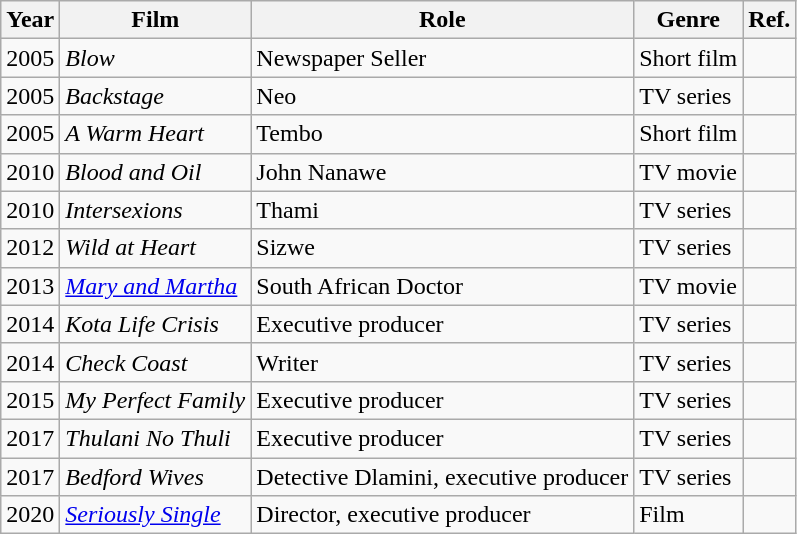<table class="wikitable">
<tr>
<th>Year</th>
<th>Film</th>
<th>Role</th>
<th>Genre</th>
<th>Ref.</th>
</tr>
<tr>
<td>2005</td>
<td><em>Blow</em></td>
<td>Newspaper Seller</td>
<td>Short film</td>
<td></td>
</tr>
<tr>
<td>2005</td>
<td><em>Backstage</em></td>
<td>Neo</td>
<td>TV series</td>
<td></td>
</tr>
<tr>
<td>2005</td>
<td><em>A Warm Heart</em></td>
<td>Tembo</td>
<td>Short film</td>
<td></td>
</tr>
<tr>
<td>2010</td>
<td><em>Blood and Oil</em></td>
<td>John Nanawe</td>
<td>TV movie</td>
<td></td>
</tr>
<tr>
<td>2010</td>
<td><em>Intersexions</em></td>
<td>Thami</td>
<td>TV series</td>
<td></td>
</tr>
<tr>
<td>2012</td>
<td><em>Wild at Heart</em></td>
<td>Sizwe</td>
<td>TV series</td>
<td></td>
</tr>
<tr>
<td>2013</td>
<td><em><a href='#'>Mary and Martha</a></em></td>
<td>South African Doctor</td>
<td>TV movie</td>
<td></td>
</tr>
<tr>
<td>2014</td>
<td><em>Kota Life Crisis</em></td>
<td>Executive producer</td>
<td>TV series</td>
<td></td>
</tr>
<tr>
<td>2014</td>
<td><em>Check Coast</em></td>
<td>Writer</td>
<td>TV series</td>
<td></td>
</tr>
<tr>
<td>2015</td>
<td><em>My Perfect Family</em></td>
<td>Executive producer</td>
<td>TV series</td>
<td></td>
</tr>
<tr>
<td>2017</td>
<td><em>Thulani No Thuli</em></td>
<td>Executive producer</td>
<td>TV series</td>
<td></td>
</tr>
<tr>
<td>2017</td>
<td><em>Bedford Wives</em></td>
<td>Detective Dlamini, executive producer</td>
<td>TV series</td>
<td></td>
</tr>
<tr>
<td>2020</td>
<td><em><a href='#'>Seriously Single</a></em></td>
<td>Director, executive producer</td>
<td>Film</td>
<td></td>
</tr>
</table>
